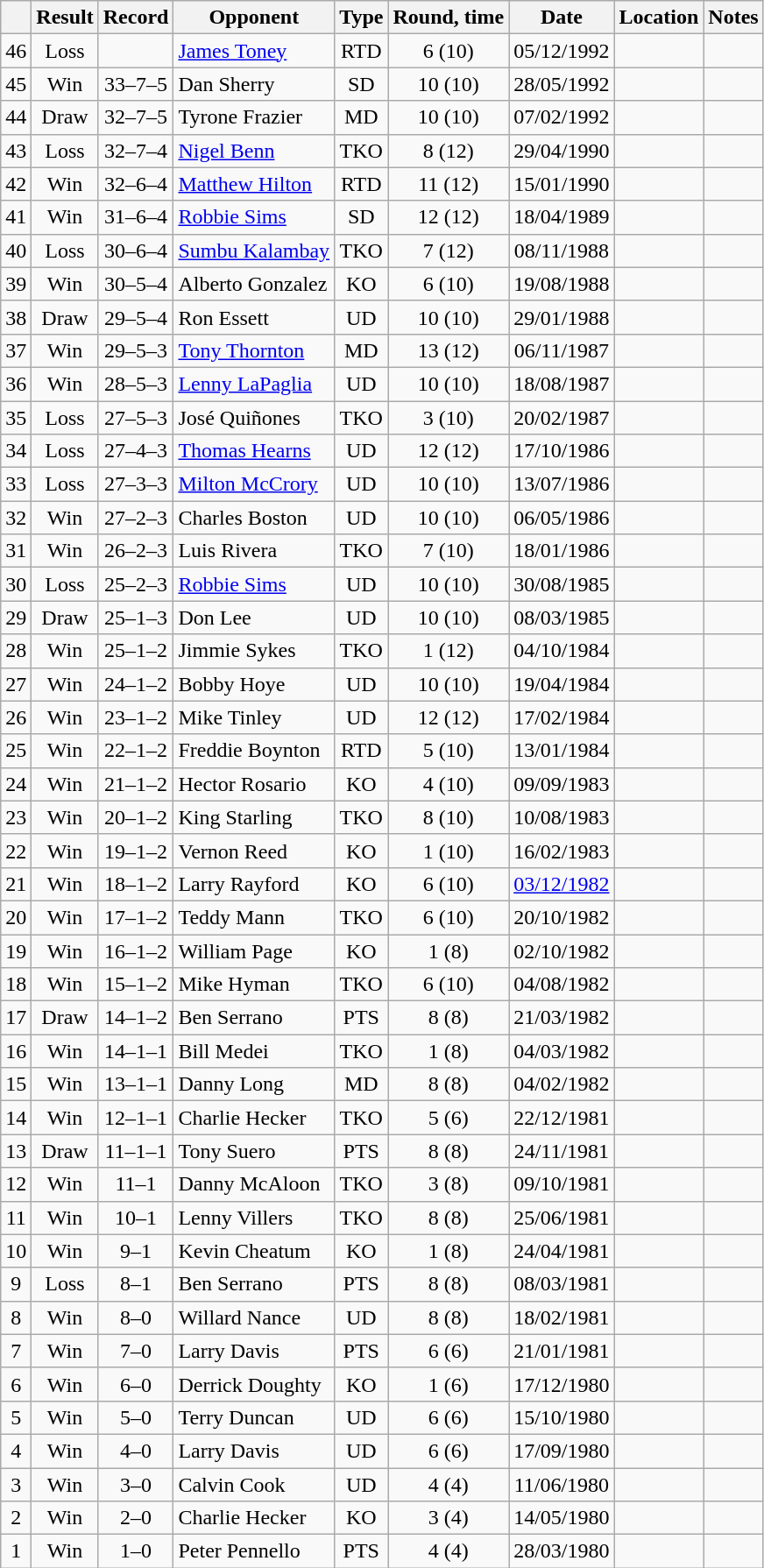<table class=wikitable style=text-align:center>
<tr>
<th></th>
<th>Result</th>
<th>Record</th>
<th>Opponent</th>
<th>Type</th>
<th>Round, time</th>
<th>Date</th>
<th>Location</th>
<th>Notes</th>
</tr>
<tr>
<td>46</td>
<td>Loss</td>
<td></td>
<td align=left><a href='#'>James Toney</a></td>
<td>RTD</td>
<td>6 (10)</td>
<td>05/12/1992</td>
<td align=left></td>
<td align=left></td>
</tr>
<tr>
<td>45</td>
<td>Win</td>
<td>33–7–5</td>
<td align=left>Dan Sherry</td>
<td>SD</td>
<td>10 (10)</td>
<td>28/05/1992</td>
<td align=left></td>
<td align=left></td>
</tr>
<tr>
<td>44</td>
<td>Draw</td>
<td>32–7–5</td>
<td align=left>Tyrone Frazier</td>
<td>MD</td>
<td>10 (10)</td>
<td>07/02/1992</td>
<td align=left></td>
<td align=left></td>
</tr>
<tr>
<td>43</td>
<td>Loss</td>
<td>32–7–4</td>
<td align=left><a href='#'>Nigel Benn</a></td>
<td>TKO</td>
<td>8 (12)</td>
<td>29/04/1990</td>
<td align=left></td>
<td align=left></td>
</tr>
<tr>
<td>42</td>
<td>Win</td>
<td>32–6–4</td>
<td align=left><a href='#'>Matthew Hilton</a></td>
<td>RTD</td>
<td>11 (12)</td>
<td>15/01/1990</td>
<td align=left></td>
<td align=left></td>
</tr>
<tr>
<td>41</td>
<td>Win</td>
<td>31–6–4</td>
<td align=left><a href='#'>Robbie Sims</a></td>
<td>SD</td>
<td>12 (12)</td>
<td>18/04/1989</td>
<td align=left></td>
<td align=left></td>
</tr>
<tr>
<td>40</td>
<td>Loss</td>
<td>30–6–4</td>
<td align=left><a href='#'>Sumbu Kalambay</a></td>
<td>TKO</td>
<td>7 (12)</td>
<td>08/11/1988</td>
<td align=left></td>
<td align=left></td>
</tr>
<tr>
<td>39</td>
<td>Win</td>
<td>30–5–4</td>
<td align=left>Alberto Gonzalez</td>
<td>KO</td>
<td>6 (10)</td>
<td>19/08/1988</td>
<td align=left></td>
<td align=left></td>
</tr>
<tr>
<td>38</td>
<td>Draw</td>
<td>29–5–4</td>
<td align=left>Ron Essett</td>
<td>UD</td>
<td>10 (10)</td>
<td>29/01/1988</td>
<td align=left></td>
<td align=left></td>
</tr>
<tr>
<td>37</td>
<td>Win</td>
<td>29–5–3</td>
<td align=left><a href='#'>Tony Thornton</a></td>
<td>MD</td>
<td>13 (12)</td>
<td>06/11/1987</td>
<td align=left></td>
<td align=left></td>
</tr>
<tr>
<td>36</td>
<td>Win</td>
<td>28–5–3</td>
<td align=left><a href='#'>Lenny LaPaglia</a></td>
<td>UD</td>
<td>10 (10)</td>
<td>18/08/1987</td>
<td align=left></td>
<td align=left></td>
</tr>
<tr>
<td>35</td>
<td>Loss</td>
<td>27–5–3</td>
<td align=left>José Quiñones</td>
<td>TKO</td>
<td>3 (10)</td>
<td>20/02/1987</td>
<td align=left></td>
<td align=left></td>
</tr>
<tr>
<td>34</td>
<td>Loss</td>
<td>27–4–3</td>
<td align=left><a href='#'>Thomas Hearns</a></td>
<td>UD</td>
<td>12 (12)</td>
<td>17/10/1986</td>
<td align=left></td>
<td align=left></td>
</tr>
<tr>
<td>33</td>
<td>Loss</td>
<td>27–3–3</td>
<td align=left><a href='#'>Milton McCrory</a></td>
<td>UD</td>
<td>10 (10)</td>
<td>13/07/1986</td>
<td align=left></td>
<td align=left></td>
</tr>
<tr>
<td>32</td>
<td>Win</td>
<td>27–2–3</td>
<td align=left>Charles Boston</td>
<td>UD</td>
<td>10 (10)</td>
<td>06/05/1986</td>
<td align=left></td>
<td align=left></td>
</tr>
<tr>
<td>31</td>
<td>Win</td>
<td>26–2–3</td>
<td align=left>Luis Rivera</td>
<td>TKO</td>
<td>7 (10)</td>
<td>18/01/1986</td>
<td align=left></td>
<td align=left></td>
</tr>
<tr>
<td>30</td>
<td>Loss</td>
<td>25–2–3</td>
<td align=left><a href='#'>Robbie Sims</a></td>
<td>UD</td>
<td>10 (10)</td>
<td>30/08/1985</td>
<td align=left></td>
<td align=left></td>
</tr>
<tr>
<td>29</td>
<td>Draw</td>
<td>25–1–3</td>
<td align=left>Don Lee</td>
<td>UD</td>
<td>10 (10)</td>
<td>08/03/1985</td>
<td align=left></td>
<td align=left></td>
</tr>
<tr>
<td>28</td>
<td>Win</td>
<td>25–1–2</td>
<td align=left>Jimmie Sykes</td>
<td>TKO</td>
<td>1 (12)</td>
<td>04/10/1984</td>
<td align=left></td>
<td align=left></td>
</tr>
<tr>
<td>27</td>
<td>Win</td>
<td>24–1–2</td>
<td align=left>Bobby Hoye</td>
<td>UD</td>
<td>10 (10)</td>
<td>19/04/1984</td>
<td align=left></td>
<td align=left></td>
</tr>
<tr>
<td>26</td>
<td>Win</td>
<td>23–1–2</td>
<td align=left>Mike Tinley</td>
<td>UD</td>
<td>12 (12)</td>
<td>17/02/1984</td>
<td align=left></td>
<td align=left></td>
</tr>
<tr>
<td>25</td>
<td>Win</td>
<td>22–1–2</td>
<td align=left>Freddie Boynton</td>
<td>RTD</td>
<td>5 (10)</td>
<td>13/01/1984</td>
<td align=left></td>
<td align=left></td>
</tr>
<tr>
<td>24</td>
<td>Win</td>
<td>21–1–2</td>
<td align=left>Hector Rosario</td>
<td>KO</td>
<td>4 (10)</td>
<td>09/09/1983</td>
<td align=left></td>
<td align=left></td>
</tr>
<tr>
<td>23</td>
<td>Win</td>
<td>20–1–2</td>
<td align=left>King Starling</td>
<td>TKO</td>
<td>8 (10)</td>
<td>10/08/1983</td>
<td align=left></td>
<td align=left></td>
</tr>
<tr>
<td>22</td>
<td>Win</td>
<td>19–1–2</td>
<td align=left>Vernon Reed</td>
<td>KO</td>
<td>1 (10)</td>
<td>16/02/1983</td>
<td align=left></td>
<td align=left></td>
</tr>
<tr>
<td>21</td>
<td>Win</td>
<td>18–1–2</td>
<td align=left>Larry Rayford</td>
<td>KO</td>
<td>6 (10)</td>
<td><a href='#'>03/12/1982</a></td>
<td align=left></td>
<td align=left></td>
</tr>
<tr>
<td>20</td>
<td>Win</td>
<td>17–1–2</td>
<td align=left>Teddy Mann</td>
<td>TKO</td>
<td>6 (10)</td>
<td>20/10/1982</td>
<td align=left></td>
<td align=left></td>
</tr>
<tr>
<td>19</td>
<td>Win</td>
<td>16–1–2</td>
<td align=left>William Page</td>
<td>KO</td>
<td>1 (8)</td>
<td>02/10/1982</td>
<td align=left></td>
<td align=left></td>
</tr>
<tr>
<td>18</td>
<td>Win</td>
<td>15–1–2</td>
<td align=left>Mike Hyman</td>
<td>TKO</td>
<td>6 (10)</td>
<td>04/08/1982</td>
<td align=left></td>
<td align=left></td>
</tr>
<tr>
<td>17</td>
<td>Draw</td>
<td>14–1–2</td>
<td align=left>Ben Serrano</td>
<td>PTS</td>
<td>8 (8)</td>
<td>21/03/1982</td>
<td align=left></td>
<td align=left></td>
</tr>
<tr>
<td>16</td>
<td>Win</td>
<td>14–1–1</td>
<td align=left>Bill Medei</td>
<td>TKO</td>
<td>1 (8)</td>
<td>04/03/1982</td>
<td align=left></td>
<td align=left></td>
</tr>
<tr>
<td>15</td>
<td>Win</td>
<td>13–1–1</td>
<td align=left>Danny Long</td>
<td>MD</td>
<td>8 (8)</td>
<td>04/02/1982</td>
<td align=left></td>
<td align=left></td>
</tr>
<tr>
<td>14</td>
<td>Win</td>
<td>12–1–1</td>
<td align=left>Charlie Hecker</td>
<td>TKO</td>
<td>5 (6)</td>
<td>22/12/1981</td>
<td align=left></td>
<td align=left></td>
</tr>
<tr>
<td>13</td>
<td>Draw</td>
<td>11–1–1</td>
<td align=left>Tony Suero</td>
<td>PTS</td>
<td>8 (8)</td>
<td>24/11/1981</td>
<td align=left></td>
<td align=left></td>
</tr>
<tr>
<td>12</td>
<td>Win</td>
<td>11–1</td>
<td align=left>Danny McAloon</td>
<td>TKO</td>
<td>3 (8)</td>
<td>09/10/1981</td>
<td align=left></td>
<td align=left></td>
</tr>
<tr>
<td>11</td>
<td>Win</td>
<td>10–1</td>
<td align=left>Lenny Villers</td>
<td>TKO</td>
<td>8 (8)</td>
<td>25/06/1981</td>
<td align=left></td>
<td align=left></td>
</tr>
<tr>
<td>10</td>
<td>Win</td>
<td>9–1</td>
<td align=left>Kevin Cheatum</td>
<td>KO</td>
<td>1 (8)</td>
<td>24/04/1981</td>
<td align=left></td>
<td align=left></td>
</tr>
<tr>
<td>9</td>
<td>Loss</td>
<td>8–1</td>
<td align=left>Ben Serrano</td>
<td>PTS</td>
<td>8 (8)</td>
<td>08/03/1981</td>
<td align=left></td>
<td align=left></td>
</tr>
<tr>
<td>8</td>
<td>Win</td>
<td>8–0</td>
<td align=left>Willard Nance</td>
<td>UD</td>
<td>8 (8)</td>
<td>18/02/1981</td>
<td align=left></td>
<td align=left></td>
</tr>
<tr>
<td>7</td>
<td>Win</td>
<td>7–0</td>
<td align=left>Larry Davis</td>
<td>PTS</td>
<td>6 (6)</td>
<td>21/01/1981</td>
<td align=left></td>
<td align=left></td>
</tr>
<tr>
<td>6</td>
<td>Win</td>
<td>6–0</td>
<td align=left>Derrick Doughty</td>
<td>KO</td>
<td>1 (6)</td>
<td>17/12/1980</td>
<td align=left></td>
<td align=left></td>
</tr>
<tr>
<td>5</td>
<td>Win</td>
<td>5–0</td>
<td align=left>Terry Duncan</td>
<td>UD</td>
<td>6 (6)</td>
<td>15/10/1980</td>
<td align=left></td>
<td align=left></td>
</tr>
<tr>
<td>4</td>
<td>Win</td>
<td>4–0</td>
<td align=left>Larry Davis</td>
<td>UD</td>
<td>6 (6)</td>
<td>17/09/1980</td>
<td align=left></td>
<td align=left></td>
</tr>
<tr>
<td>3</td>
<td>Win</td>
<td>3–0</td>
<td align=left>Calvin Cook</td>
<td>UD</td>
<td>4 (4)</td>
<td>11/06/1980</td>
<td align=left></td>
<td align=left></td>
</tr>
<tr>
<td>2</td>
<td>Win</td>
<td>2–0</td>
<td align=left>Charlie Hecker</td>
<td>KO</td>
<td>3 (4)</td>
<td>14/05/1980</td>
<td align=left></td>
<td align=left></td>
</tr>
<tr>
<td>1</td>
<td>Win</td>
<td>1–0</td>
<td align=left>Peter Pennello</td>
<td>PTS</td>
<td>4 (4)</td>
<td>28/03/1980</td>
<td align=left></td>
<td align=left></td>
</tr>
</table>
